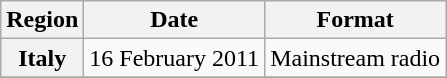<table class="wikitable plainrowheaders">
<tr>
<th>Region</th>
<th>Date</th>
<th>Format</th>
</tr>
<tr>
<th scope="row">Italy</th>
<td>16 February 2011</td>
<td>Mainstream radio</td>
</tr>
<tr>
</tr>
</table>
